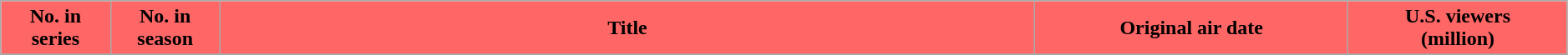<table class="wikitable plainrowheaders" style="width:99%;">
<tr>
<th scope="col" style="background-color: #FF6666; color: #000000;" width=7%>No. in<br>series</th>
<th scope="col" style="background-color: #FF6666; color: #000000;" width=7%>No. in<br>season</th>
<th scope="col" style="background-color: #FF6666; color: #000000;">Title</th>
<th scope="col" style="background-color: #FF6666; color: #000000;" width=20%>Original air date</th>
<th scope="col" style="background-color: #FF6666; color: #000000;" width=14%>U.S. viewers<br>(million)</th>
</tr>
<tr>
</tr>
</table>
